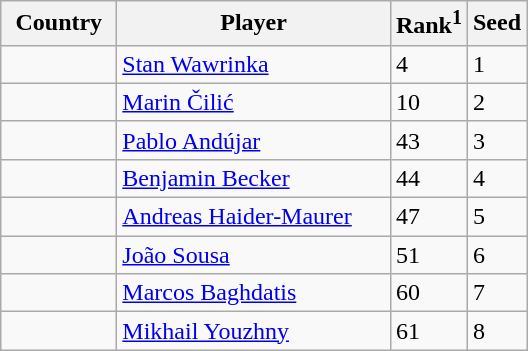<table class="sortable wikitable">
<tr>
<th width="70">Country</th>
<th width="175">Player</th>
<th>Rank<sup>1</sup></th>
<th>Seed</th>
</tr>
<tr>
<td></td>
<td><a href='#'>Stan Wawrinka</a></td>
<td>4</td>
<td>1</td>
</tr>
<tr>
<td></td>
<td><a href='#'>Marin Čilić</a></td>
<td>10</td>
<td>2</td>
</tr>
<tr>
<td></td>
<td><a href='#'>Pablo Andújar</a></td>
<td>43</td>
<td>3</td>
</tr>
<tr>
<td></td>
<td><a href='#'>Benjamin Becker</a></td>
<td>44</td>
<td>4</td>
</tr>
<tr>
<td></td>
<td><a href='#'>Andreas Haider-Maurer</a></td>
<td>47</td>
<td>5</td>
</tr>
<tr>
<td></td>
<td><a href='#'>João Sousa</a></td>
<td>51</td>
<td>6</td>
</tr>
<tr>
<td></td>
<td><a href='#'>Marcos Baghdatis</a></td>
<td>60</td>
<td>7</td>
</tr>
<tr>
<td></td>
<td><a href='#'>Mikhail Youzhny</a></td>
<td>61</td>
<td>8</td>
</tr>
</table>
